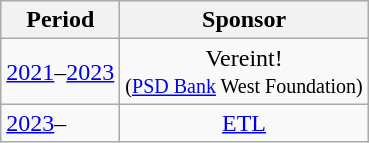<table class="wikitable" style="float:left; margin-right:1em;">
<tr>
<th>Period</th>
<th>Sponsor</th>
</tr>
<tr>
<td><a href='#'>2021</a>–<a href='#'>2023</a></td>
<td style="text-align:center">Vereint!<br><small>(<a href='#'>PSD Bank</a> West Foundation)</small></td>
</tr>
<tr>
<td><a href='#'>2023</a>–</td>
<td style="text-align:center"><a href='#'>ETL</a></td>
</tr>
</table>
